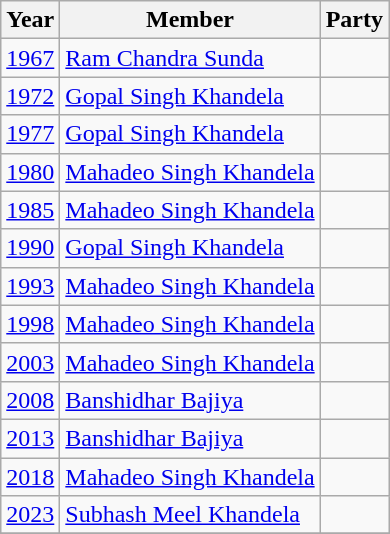<table class="wikitable sortable">
<tr>
<th>Year</th>
<th>Member</th>
<th colspan=2>Party</th>
</tr>
<tr>
<td><a href='#'>1967</a></td>
<td><a href='#'>Ram Chandra Sunda</a></td>
<td></td>
</tr>
<tr>
<td><a href='#'>1972</a></td>
<td><a href='#'>Gopal Singh Khandela</a></td>
</tr>
<tr>
<td><a href='#'>1977</a></td>
<td><a href='#'>Gopal Singh Khandela</a></td>
<td></td>
</tr>
<tr>
<td><a href='#'>1980</a></td>
<td><a href='#'>Mahadeo Singh Khandela</a></td>
<td></td>
</tr>
<tr>
<td><a href='#'>1985</a></td>
<td><a href='#'>Mahadeo Singh Khandela</a></td>
</tr>
<tr>
<td><a href='#'>1990</a></td>
<td><a href='#'>Gopal Singh Khandela</a></td>
<td></td>
</tr>
<tr>
<td><a href='#'>1993</a></td>
<td><a href='#'>Mahadeo Singh Khandela</a></td>
<td></td>
</tr>
<tr>
<td><a href='#'>1998</a></td>
<td><a href='#'>Mahadeo Singh Khandela</a></td>
<td></td>
</tr>
<tr>
<td><a href='#'>2003</a></td>
<td><a href='#'>Mahadeo Singh Khandela</a></td>
</tr>
<tr>
<td><a href='#'>2008</a></td>
<td><a href='#'>Banshidhar Bajiya</a></td>
<td></td>
</tr>
<tr>
<td><a href='#'>2013</a></td>
<td><a href='#'>Banshidhar Bajiya</a></td>
</tr>
<tr>
<td><a href='#'>2018</a></td>
<td><a href='#'>Mahadeo Singh Khandela</a></td>
<td></td>
</tr>
<tr>
<td><a href='#'>2023</a></td>
<td><a href='#'>Subhash Meel Khandela</a></td>
<td></td>
</tr>
<tr>
</tr>
</table>
